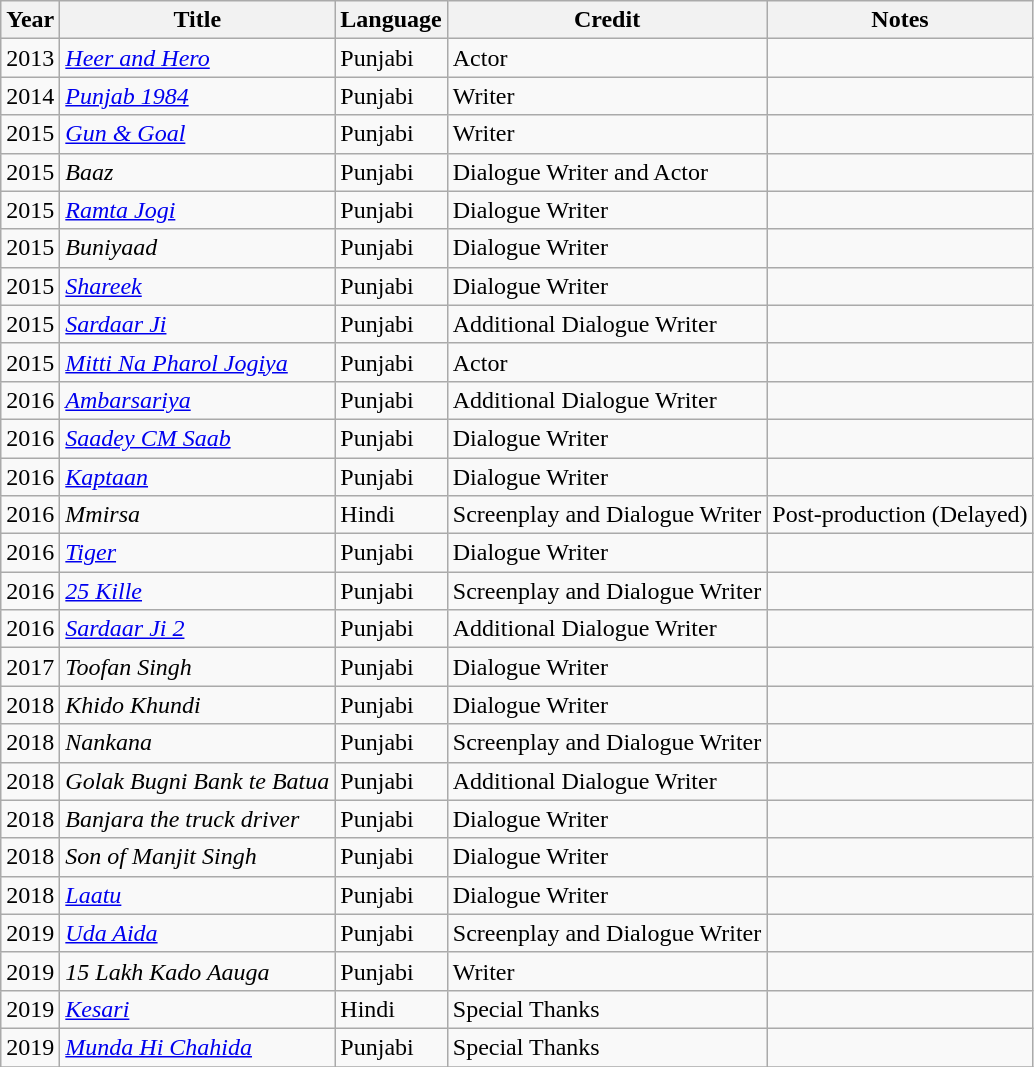<table class="wikitable sortable">
<tr>
<th>Year</th>
<th>Title</th>
<th>Language</th>
<th>Credit</th>
<th>Notes</th>
</tr>
<tr>
<td>2013</td>
<td><em><a href='#'>Heer and Hero</a></em></td>
<td>Punjabi</td>
<td>Actor</td>
<td></td>
</tr>
<tr>
<td>2014</td>
<td><em><a href='#'>Punjab 1984</a></em></td>
<td>Punjabi</td>
<td>Writer</td>
<td></td>
</tr>
<tr>
<td>2015</td>
<td><em><a href='#'>Gun & Goal</a></em></td>
<td>Punjabi</td>
<td>Writer</td>
<td></td>
</tr>
<tr>
<td>2015</td>
<td><em>Baaz</em></td>
<td>Punjabi</td>
<td>Dialogue Writer and Actor</td>
<td></td>
</tr>
<tr>
<td>2015</td>
<td><em><a href='#'>Ramta Jogi</a></em></td>
<td>Punjabi</td>
<td>Dialogue Writer</td>
<td></td>
</tr>
<tr>
<td>2015</td>
<td><em>Buniyaad</em></td>
<td>Punjabi</td>
<td>Dialogue Writer</td>
<td></td>
</tr>
<tr>
<td>2015</td>
<td><em><a href='#'>Shareek</a></em></td>
<td>Punjabi</td>
<td>Dialogue Writer</td>
<td></td>
</tr>
<tr>
<td>2015</td>
<td><em><a href='#'>Sardaar Ji</a></em></td>
<td>Punjabi</td>
<td>Additional Dialogue Writer</td>
<td></td>
</tr>
<tr>
<td>2015</td>
<td><em><a href='#'>Mitti Na Pharol Jogiya</a></em></td>
<td>Punjabi</td>
<td>Actor</td>
<td></td>
</tr>
<tr>
<td>2016</td>
<td><em><a href='#'>Ambarsariya</a></em></td>
<td>Punjabi</td>
<td>Additional Dialogue Writer</td>
<td></td>
</tr>
<tr>
<td>2016</td>
<td><em><a href='#'>Saadey CM Saab</a></em></td>
<td>Punjabi</td>
<td>Dialogue Writer</td>
<td></td>
</tr>
<tr>
<td>2016</td>
<td><em><a href='#'>Kaptaan</a></em></td>
<td>Punjabi</td>
<td>Dialogue Writer</td>
<td></td>
</tr>
<tr>
<td>2016</td>
<td><em>Mmirsa</em></td>
<td>Hindi</td>
<td>Screenplay and Dialogue Writer</td>
<td>Post-production (Delayed)</td>
</tr>
<tr>
<td>2016</td>
<td><em><a href='#'>Tiger</a></em></td>
<td>Punjabi</td>
<td>Dialogue Writer</td>
<td></td>
</tr>
<tr>
<td>2016</td>
<td><em><a href='#'>25 Kille</a></em></td>
<td>Punjabi</td>
<td>Screenplay and Dialogue Writer</td>
<td></td>
</tr>
<tr>
<td>2016</td>
<td><em><a href='#'>Sardaar Ji 2</a></em></td>
<td>Punjabi</td>
<td>Additional Dialogue Writer</td>
<td></td>
</tr>
<tr>
<td>2017</td>
<td><em>Toofan Singh</em></td>
<td>Punjabi</td>
<td>Dialogue Writer</td>
<td></td>
</tr>
<tr>
<td>2018</td>
<td><em>Khido Khundi</em></td>
<td>Punjabi</td>
<td>Dialogue Writer</td>
<td></td>
</tr>
<tr>
<td>2018</td>
<td><em>Nankana</em></td>
<td>Punjabi</td>
<td>Screenplay and Dialogue Writer</td>
<td></td>
</tr>
<tr>
<td>2018</td>
<td><em>Golak Bugni Bank te Batua</em></td>
<td>Punjabi</td>
<td>Additional Dialogue Writer</td>
<td></td>
</tr>
<tr>
<td>2018</td>
<td><em>Banjara the truck driver</em></td>
<td>Punjabi</td>
<td>Dialogue Writer</td>
<td></td>
</tr>
<tr>
<td>2018</td>
<td><em>Son of Manjit Singh</em></td>
<td>Punjabi</td>
<td>Dialogue Writer</td>
<td></td>
</tr>
<tr>
<td>2018</td>
<td><em><a href='#'>Laatu</a></em></td>
<td>Punjabi</td>
<td>Dialogue Writer</td>
<td></td>
</tr>
<tr>
<td>2019</td>
<td><em><a href='#'>Uda Aida</a></em></td>
<td>Punjabi</td>
<td>Screenplay and Dialogue Writer</td>
<td></td>
</tr>
<tr>
<td>2019</td>
<td><em>15 Lakh Kado Aauga</em></td>
<td>Punjabi</td>
<td>Writer</td>
<td></td>
</tr>
<tr>
<td>2019</td>
<td><em><a href='#'>Kesari</a></em></td>
<td>Hindi</td>
<td>Special Thanks</td>
<td></td>
</tr>
<tr>
<td>2019</td>
<td><em><a href='#'>Munda Hi Chahida</a></em></td>
<td>Punjabi</td>
<td>Special Thanks</td>
<td></td>
</tr>
<tr>
</tr>
</table>
